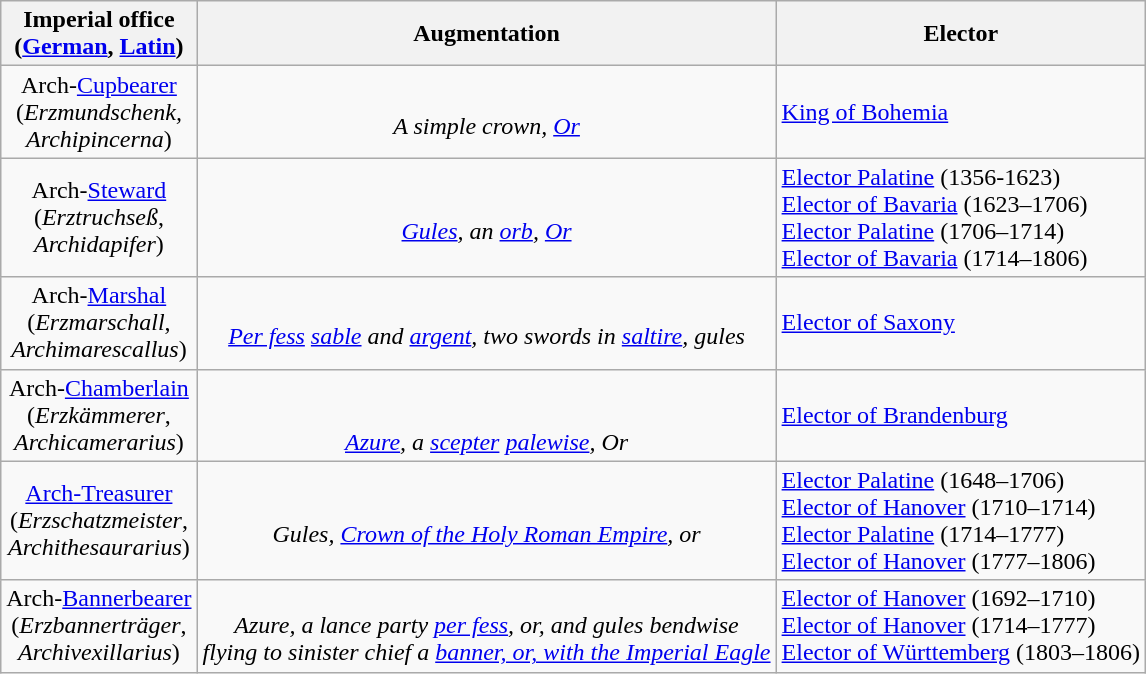<table class="wikitable">
<tr>
<th>Imperial office<br>(<a href='#'>German</a>, <a href='#'>Latin</a>)</th>
<th>Augmentation</th>
<th>Elector</th>
</tr>
<tr>
<td align="center">Arch-<a href='#'>Cupbearer</a><br>(<em>Erzmundschenk,<br>Archipincerna</em>)</td>
<td align="center"><br><em>A simple crown, <a href='#'>Or</a></em><br></td>
<td><a href='#'>King of Bohemia</a></td>
</tr>
<tr>
<td align="center">Arch-<a href='#'>Steward</a><br>(<em>Erztruchseß</em>,<br><em>Archidapifer</em>)</td>
<td align="center"><br><em><a href='#'>Gules</a>, an <a href='#'>orb</a>, <a href='#'>Or</a></em></td>
<td><a href='#'>Elector Palatine</a> (1356-1623)<br><a href='#'>Elector of Bavaria</a> (1623–1706)<br><a href='#'>Elector Palatine</a> (1706–1714)<br><a href='#'>Elector of Bavaria</a> (1714–1806)</td>
</tr>
<tr>
<td align="center"> Arch-<a href='#'>Marshal</a><br>(<em>Erzmarschall</em>,<br><em>Archimarescallus</em>)</td>
<td align="center"><br><em><a href='#'>Per fess</a> <a href='#'>sable</a> and <a href='#'>argent</a>, two swords in <a href='#'>saltire</a>, gules</em></td>
<td><a href='#'>Elector of Saxony</a></td>
</tr>
<tr>
<td align="center">Arch-<a href='#'>Chamberlain</a><br>(<em>Erzkämmerer</em>,<br><em>Archicamerarius</em>)</td>
<td align="center"> <br><br><em><a href='#'>Azure</a>, a <a href='#'>scepter</a> <a href='#'>palewise</a>, Or</em></td>
<td><a href='#'>Elector of Brandenburg</a></td>
</tr>
<tr>
<td align="center"><a href='#'>Arch-Treasurer</a><br>(<em>Erzschatzmeister</em>,<br><em>Archithesaurarius</em>)</td>
<td align="center"><br><em>Gules, <a href='#'>Crown of the Holy Roman Empire</a>, or</em></td>
<td><a href='#'>Elector Palatine</a> (1648–1706)<br><a href='#'>Elector of Hanover</a> (1710–1714)<br><a href='#'>Elector Palatine</a> (1714–1777)<br><a href='#'>Elector of Hanover</a> (1777–1806)</td>
</tr>
<tr>
<td align="center">Arch-<a href='#'>Bannerbearer</a><br>(<em>Erzbannerträger</em>,<br><em>Archivexillarius</em>)</td>
<td align="center"><br><em>Azure, a lance party <a href='#'>per fess</a>, or, and gules bendwise<br>flying to sinister chief a <a href='#'>banner, or, with the Imperial Eagle</a></em></td>
<td><a href='#'>Elector of Hanover</a> (1692–1710)<br><a href='#'>Elector of Hanover</a> (1714–1777)<br><a href='#'>Elector of Württemberg</a> (1803–1806)</td>
</tr>
</table>
